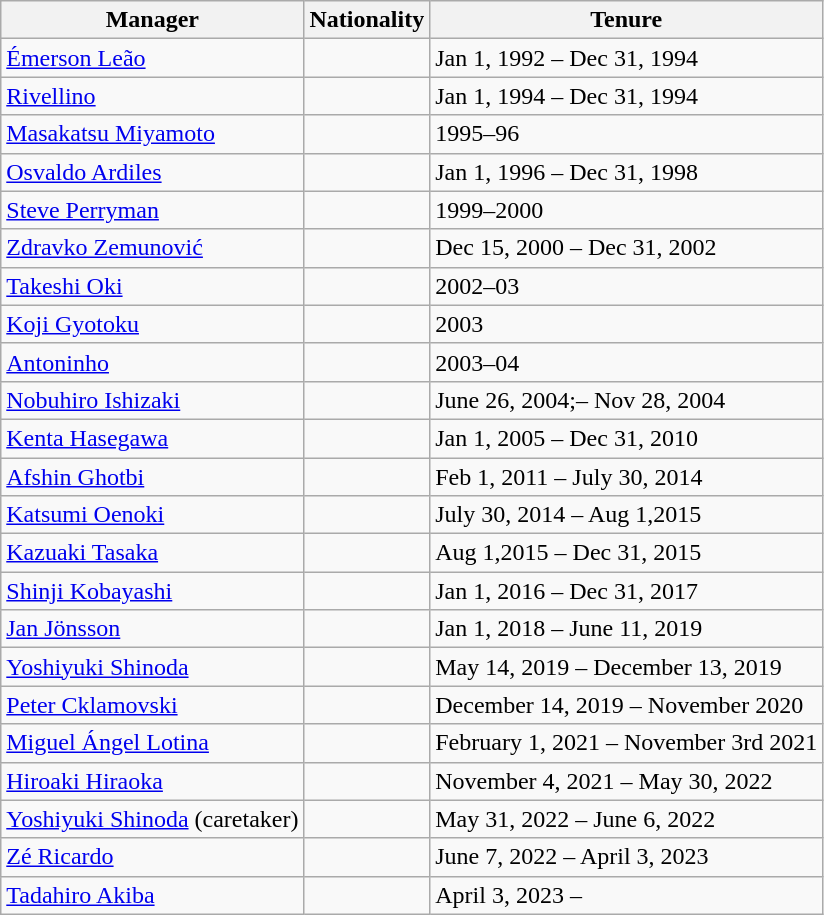<table class="wikitable">
<tr>
<th>Manager</th>
<th>Nationality</th>
<th>Tenure</th>
</tr>
<tr>
<td><a href='#'>Émerson Leão</a></td>
<td></td>
<td>Jan 1, 1992 – Dec 31, 1994</td>
</tr>
<tr>
<td><a href='#'>Rivellino</a></td>
<td></td>
<td>Jan 1, 1994 – Dec 31, 1994</td>
</tr>
<tr>
<td><a href='#'>Masakatsu Miyamoto</a></td>
<td></td>
<td>1995–96</td>
</tr>
<tr>
<td><a href='#'>Osvaldo Ardiles</a></td>
<td></td>
<td>Jan 1, 1996 – Dec 31, 1998</td>
</tr>
<tr>
<td><a href='#'>Steve Perryman</a></td>
<td></td>
<td>1999–2000</td>
</tr>
<tr>
<td><a href='#'>Zdravko Zemunović</a></td>
<td></td>
<td>Dec 15, 2000 – Dec 31, 2002</td>
</tr>
<tr>
<td><a href='#'>Takeshi Oki</a></td>
<td></td>
<td>2002–03</td>
</tr>
<tr>
<td><a href='#'>Koji Gyotoku</a></td>
<td></td>
<td>2003</td>
</tr>
<tr>
<td><a href='#'>Antoninho</a></td>
<td></td>
<td>2003–04</td>
</tr>
<tr>
<td><a href='#'>Nobuhiro Ishizaki</a></td>
<td></td>
<td>June 26, 2004;– Nov 28, 2004</td>
</tr>
<tr>
<td><a href='#'>Kenta Hasegawa</a></td>
<td></td>
<td>Jan 1, 2005 – Dec 31, 2010</td>
</tr>
<tr>
<td><a href='#'>Afshin Ghotbi</a></td>
<td><br></td>
<td>Feb 1, 2011 – July 30, 2014</td>
</tr>
<tr>
<td><a href='#'>Katsumi Oenoki</a></td>
<td></td>
<td>July 30, 2014 – Aug 1,2015</td>
</tr>
<tr>
<td><a href='#'>Kazuaki Tasaka</a></td>
<td></td>
<td>Aug 1,2015 – Dec 31, 2015</td>
</tr>
<tr>
<td><a href='#'>Shinji Kobayashi</a></td>
<td></td>
<td>Jan 1, 2016 – Dec 31, 2017</td>
</tr>
<tr>
<td><a href='#'>Jan Jönsson</a></td>
<td></td>
<td>Jan 1, 2018 – June 11, 2019</td>
</tr>
<tr>
<td><a href='#'>Yoshiyuki Shinoda</a></td>
<td></td>
<td>May 14, 2019 – December 13, 2019</td>
</tr>
<tr>
<td><a href='#'>Peter Cklamovski</a></td>
<td></td>
<td>December 14, 2019 – November 2020</td>
</tr>
<tr>
<td><a href='#'>Miguel Ángel Lotina</a></td>
<td></td>
<td>February 1, 2021 – November 3rd 2021</td>
</tr>
<tr>
<td><a href='#'>Hiroaki Hiraoka</a></td>
<td></td>
<td>November 4, 2021 – May 30, 2022</td>
</tr>
<tr>
<td><a href='#'>Yoshiyuki Shinoda</a> (caretaker)</td>
<td></td>
<td>May 31, 2022 – June 6, 2022</td>
</tr>
<tr>
<td><a href='#'>Zé Ricardo</a></td>
<td></td>
<td>June 7, 2022 – April 3, 2023</td>
</tr>
<tr>
<td><a href='#'>Tadahiro Akiba</a></td>
<td></td>
<td>April 3, 2023 –</td>
</tr>
</table>
